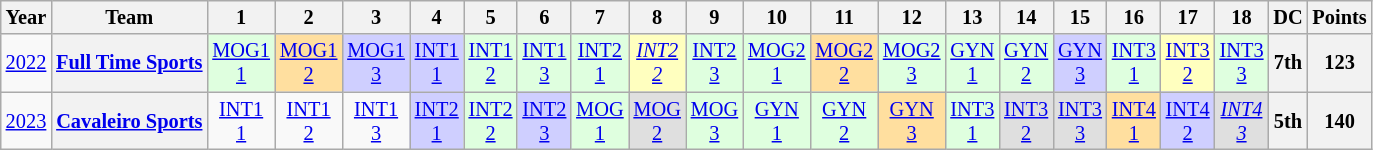<table class="wikitable" style="text-align:center; font-size:85%">
<tr>
<th>Year</th>
<th>Team</th>
<th>1</th>
<th>2</th>
<th>3</th>
<th>4</th>
<th>5</th>
<th>6</th>
<th>7</th>
<th>8</th>
<th>9</th>
<th>10</th>
<th>11</th>
<th>12</th>
<th>13</th>
<th>14</th>
<th>15</th>
<th>16</th>
<th>17</th>
<th>18</th>
<th>DC</th>
<th>Points</th>
</tr>
<tr>
<td><a href='#'>2022</a></td>
<th nowrap><a href='#'>Full Time Sports</a></th>
<td style="background:#DFFFDF"><a href='#'>MOG1<br>1</a><br></td>
<td style="background:#FFDF9F"><a href='#'>MOG1<br>2</a><br> </td>
<td style="background:#CFCFFF"><a href='#'>MOG1<br>3</a><br></td>
<td style="background:#CFCFFF"><a href='#'>INT1<br>1</a> <br></td>
<td style="background:#DFFFDF"><a href='#'>INT1<br>2</a><br></td>
<td style="background:#DFFFDF"><a href='#'>INT1<br>3</a><br></td>
<td style="background:#DFFFDF"><a href='#'>INT2<br>1</a><br></td>
<td style="background:#FFFFBF"><em><a href='#'>INT2<br>2</a></em><br></td>
<td style="background:#DFFFDF"><a href='#'>INT2<br>3</a><br></td>
<td style="background:#DFFFDF"><a href='#'>MOG2<br>1</a><br></td>
<td style="background:#FFDF9F"><a href='#'>MOG2<br>2</a><br></td>
<td style="background:#DFFFDF"><a href='#'>MOG2<br>3</a><br></td>
<td style="background:#DFFFDF"><a href='#'>GYN<br>1</a><br></td>
<td style="background:#DFFFDF"><a href='#'>GYN<br>2</a><br></td>
<td style="background:#CFCFFF"><a href='#'>GYN<br>3</a><br></td>
<td style="background:#DFFFDF"><a href='#'>INT3<br>1</a><br></td>
<td style="background:#FFFFBF"><a href='#'>INT3<br>2</a><br></td>
<td style="background:#DFFFDF"><a href='#'>INT3<br>3</a><br></td>
<th>7th</th>
<th>123</th>
</tr>
<tr>
<td><a href='#'>2023</a></td>
<th nowrap><a href='#'>Cavaleiro Sports</a></th>
<td><a href='#'>INT1<br>1</a></td>
<td><a href='#'>INT1<br>2</a><br></td>
<td><a href='#'>INT1<br>3</a></td>
<td style="background:#CFCFFF"><a href='#'>INT2<br>1</a> <br></td>
<td style="background:#DFFFDF"><a href='#'>INT2<br>2</a><br></td>
<td style="background:#CFCFFF"><a href='#'>INT2<br>3</a><br></td>
<td style="background:#DFFFDF"><a href='#'>MOG<br>1</a><br></td>
<td style="background:#DFDFDF"><a href='#'>MOG<br>2</a><br></td>
<td style="background:#DFFFDF"><a href='#'>MOG<br>3</a><br></td>
<td style="background:#DFFFDF"><a href='#'>GYN<br>1</a><br></td>
<td style="background:#DFFFDF"><a href='#'>GYN<br>2</a><br></td>
<td style="background:#FFDF9F"><a href='#'>GYN<br>3</a><br></td>
<td style="background:#DFFFDF"><a href='#'>INT3<br>1</a><br></td>
<td style="background:#DFDFDF"><a href='#'>INT3<br>2</a><br></td>
<td style="background:#DFDFDF"><a href='#'>INT3<br>3</a><br></td>
<td style="background:#FFDF9F"><a href='#'>INT4<br>1</a><br></td>
<td style="background:#CFCFFF"><a href='#'>INT4<br>2</a><br></td>
<td style="background:#DFDFDF"><em><a href='#'>INT4<br>3</a></em><br></td>
<th style="background:#">5th</th>
<th style="background:#">140</th>
</tr>
</table>
